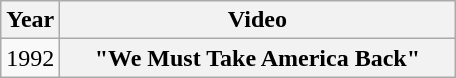<table class="wikitable plainrowheaders">
<tr>
<th>Year</th>
<th style="width:16em;">Video</th>
</tr>
<tr>
<td>1992</td>
<th scope="row">"We Must Take America Back"</th>
</tr>
</table>
